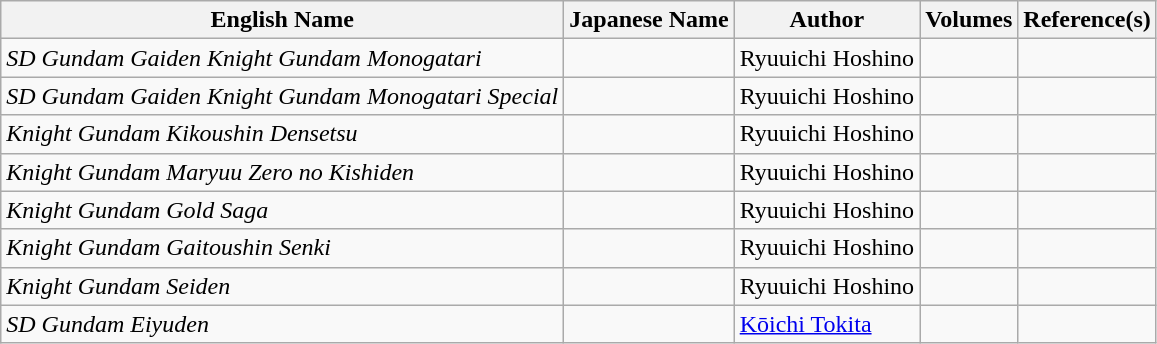<table class="wikitable sortable">
<tr>
<th>English Name</th>
<th>Japanese Name</th>
<th>Author</th>
<th>Volumes</th>
<th>Reference(s)</th>
</tr>
<tr>
<td><em>SD Gundam Gaiden Knight Gundam Monogatari</em></td>
<td></td>
<td>Ryuuichi Hoshino</td>
<td></td>
<td></td>
</tr>
<tr>
<td><em>SD Gundam Gaiden Knight Gundam Monogatari Special</em></td>
<td></td>
<td>Ryuuichi Hoshino</td>
<td></td>
<td></td>
</tr>
<tr>
<td><em>Knight Gundam Kikoushin Densetsu</em></td>
<td></td>
<td>Ryuuichi Hoshino</td>
<td></td>
<td></td>
</tr>
<tr>
<td><em>Knight Gundam Maryuu Zero no Kishiden</em></td>
<td></td>
<td>Ryuuichi Hoshino</td>
<td></td>
<td></td>
</tr>
<tr>
<td><em>Knight Gundam Gold Saga</em></td>
<td></td>
<td>Ryuuichi Hoshino</td>
<td></td>
<td></td>
</tr>
<tr>
<td><em>Knight Gundam Gaitoushin Senki</em></td>
<td></td>
<td>Ryuuichi Hoshino</td>
<td></td>
<td></td>
</tr>
<tr>
<td><em>Knight Gundam Seiden</em></td>
<td></td>
<td>Ryuuichi Hoshino</td>
<td></td>
<td></td>
</tr>
<tr>
<td><em>SD Gundam Eiyuden</em></td>
<td></td>
<td><a href='#'>Kōichi Tokita</a></td>
<td></td>
<td></td>
</tr>
</table>
